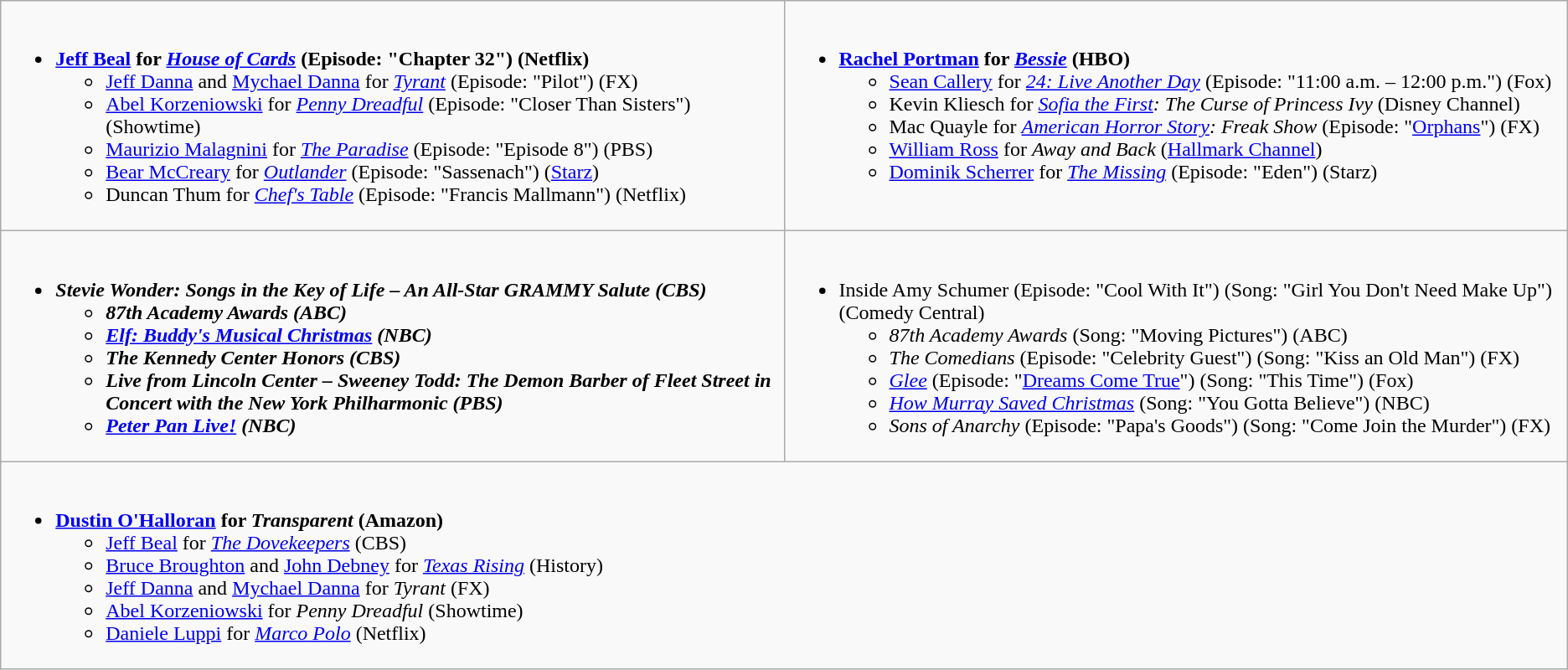<table class="wikitable">
<tr>
<td style="vertical-align:top;" width="50%"><br><ul><li><strong><a href='#'>Jeff Beal</a> for <em><a href='#'>House of Cards</a></em> (Episode: "Chapter 32") (Netflix)</strong><ul><li><a href='#'>Jeff Danna</a> and <a href='#'>Mychael Danna</a> for <em><a href='#'>Tyrant</a></em> (Episode: "Pilot") (FX)</li><li><a href='#'>Abel Korzeniowski</a> for <em><a href='#'>Penny Dreadful</a></em> (Episode: "Closer Than Sisters") (Showtime)</li><li><a href='#'>Maurizio Malagnini</a> for <em><a href='#'>The Paradise</a></em> (Episode: "Episode 8") (PBS)</li><li><a href='#'>Bear McCreary</a> for <em><a href='#'>Outlander</a></em> (Episode: "Sassenach") (<a href='#'>Starz</a>)</li><li>Duncan Thum for <em><a href='#'>Chef's Table</a></em> (Episode: "Francis Mallmann") (Netflix)</li></ul></li></ul></td>
<td style="vertical-align:top;" width="50%"><br><ul><li><strong><a href='#'>Rachel Portman</a> for <em><a href='#'>Bessie</a></em> (HBO)</strong><ul><li><a href='#'>Sean Callery</a> for <em><a href='#'>24: Live Another Day</a></em> (Episode: "11:00 a.m. – 12:00 p.m.") (Fox)</li><li>Kevin Kliesch for <em><a href='#'>Sofia the First</a>: The Curse of Princess Ivy</em> (Disney Channel)</li><li>Mac Quayle for <em><a href='#'>American Horror Story</a>: Freak Show</em> (Episode: "<a href='#'>Orphans</a>") (FX)</li><li><a href='#'>William Ross</a> for <em>Away and Back</em> (<a href='#'>Hallmark Channel</a>)</li><li><a href='#'>Dominik Scherrer</a> for <em><a href='#'>The Missing</a></em> (Episode: "Eden") (Starz)</li></ul></li></ul></td>
</tr>
<tr>
<td style="vertical-align:top;" width="50%"><br><ul><li><strong><em>Stevie Wonder: Songs in the Key of Life – An All-Star GRAMMY Salute<em> (CBS)<strong><ul><li></em>87th Academy Awards<em> (ABC)</li><li></em><a href='#'>Elf: Buddy's Musical Christmas</a><em> (NBC)</li><li></em>The Kennedy Center Honors<em> (CBS)</li><li></em>Live from Lincoln Center<em> – </em>Sweeney Todd: The Demon Barber of Fleet Street in Concert with the New York Philharmonic<em> (PBS)</li><li></em><a href='#'>Peter Pan Live!</a><em> (NBC)</li></ul></li></ul></td>
<td style="vertical-align:top;" width="50%"><br><ul><li></em></strong>Inside Amy Schumer</em> (Episode: "Cool With It") (Song: "Girl You Don't Need Make Up") (Comedy Central)</strong><ul><li><em>87th Academy Awards</em> (Song: "Moving Pictures") (ABC)</li><li><em>The Comedians</em> (Episode: "Celebrity Guest") (Song: "Kiss an Old Man") (FX)</li><li><em><a href='#'>Glee</a></em> (Episode: "<a href='#'>Dreams Come True</a>") (Song: "This Time") (Fox)</li><li><em><a href='#'>How Murray Saved Christmas</a></em> (Song: "You Gotta Believe") (NBC)</li><li><em>Sons of Anarchy</em> (Episode: "Papa's Goods") (Song: "Come Join the Murder") (FX)</li></ul></li></ul></td>
</tr>
<tr>
<td style="vertical-align:top;" width="50%" colspan="2"><br><ul><li><strong><a href='#'>Dustin O'Halloran</a> for <em>Transparent</em> (Amazon)</strong><ul><li><a href='#'>Jeff Beal</a> for <em><a href='#'>The Dovekeepers</a></em> (CBS)</li><li><a href='#'>Bruce Broughton</a> and <a href='#'>John Debney</a> for <em><a href='#'>Texas Rising</a></em> (History)</li><li><a href='#'>Jeff Danna</a> and <a href='#'>Mychael Danna</a> for <em>Tyrant</em> (FX)</li><li><a href='#'>Abel Korzeniowski</a> for <em>Penny Dreadful</em> (Showtime)</li><li><a href='#'>Daniele Luppi</a> for <em><a href='#'>Marco Polo</a></em> (Netflix)</li></ul></li></ul></td>
</tr>
</table>
